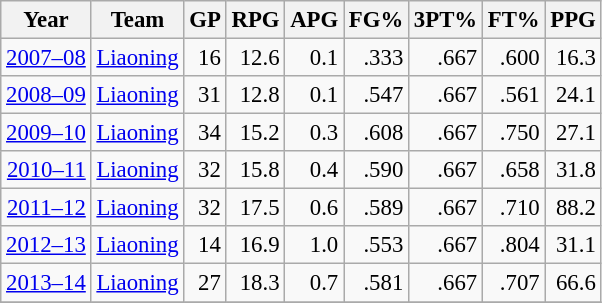<table class="wikitable sortable" style="font-size:95%; text-align:right">
<tr>
<th>Year</th>
<th>Team</th>
<th>GP</th>
<th>RPG</th>
<th>APG</th>
<th>FG%</th>
<th>3PT%</th>
<th>FT%</th>
<th>PPG</th>
</tr>
<tr>
<td><a href='#'>2007–08</a></td>
<td><a href='#'>Liaoning</a></td>
<td>16</td>
<td>12.6</td>
<td>0.1</td>
<td>.333</td>
<td>.667</td>
<td>.600</td>
<td>16.3</td>
</tr>
<tr>
<td><a href='#'>2008–09</a></td>
<td><a href='#'>Liaoning</a></td>
<td>31</td>
<td>12.8</td>
<td>0.1</td>
<td>.547</td>
<td>.667</td>
<td>.561</td>
<td>24.1</td>
</tr>
<tr>
<td><a href='#'>2009–10</a></td>
<td><a href='#'>Liaoning</a></td>
<td>34</td>
<td>15.2</td>
<td>0.3</td>
<td>.608</td>
<td>.667</td>
<td>.750</td>
<td>27.1</td>
</tr>
<tr>
<td><a href='#'>2010–11</a></td>
<td><a href='#'>Liaoning</a></td>
<td>32</td>
<td>15.8</td>
<td>0.4</td>
<td>.590</td>
<td>.667</td>
<td>.658</td>
<td>31.8</td>
</tr>
<tr>
<td><a href='#'>2011–12</a></td>
<td><a href='#'>Liaoning</a></td>
<td>32</td>
<td>17.5</td>
<td>0.6</td>
<td>.589</td>
<td>.667</td>
<td>.710</td>
<td>88.2</td>
</tr>
<tr>
<td><a href='#'>2012–13</a></td>
<td><a href='#'>Liaoning</a></td>
<td>14</td>
<td>16.9</td>
<td>1.0</td>
<td>.553</td>
<td>.667</td>
<td>.804</td>
<td>31.1</td>
</tr>
<tr>
<td><a href='#'>2013–14</a></td>
<td><a href='#'>Liaoning</a></td>
<td>27</td>
<td>18.3</td>
<td>0.7</td>
<td>.581</td>
<td>.667</td>
<td>.707</td>
<td>66.6</td>
</tr>
<tr>
</tr>
</table>
